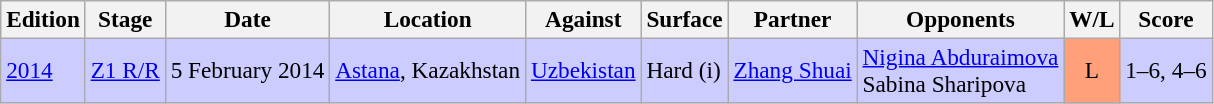<table class=wikitable style=font-size:97%>
<tr>
<th>Edition</th>
<th>Stage</th>
<th>Date</th>
<th>Location</th>
<th>Against</th>
<th>Surface</th>
<th>Partner</th>
<th>Opponents</th>
<th>W/L</th>
<th>Score</th>
</tr>
<tr style="background:#ccf;">
<td><a href='#'>2014</a></td>
<td><a href='#'>Z1 R/R</a></td>
<td>5 February 2014</td>
<td><a href='#'>Astana</a>, Kazakhstan</td>
<td> <a href='#'>Uzbekistan</a></td>
<td>Hard (i)</td>
<td> <a href='#'>Zhang Shuai</a></td>
<td> <a href='#'>Nigina Abduraimova</a> <br>  Sabina Sharipova</td>
<td style="text-align:center; background:#ffa07a;">L</td>
<td>1–6, 4–6</td>
</tr>
</table>
